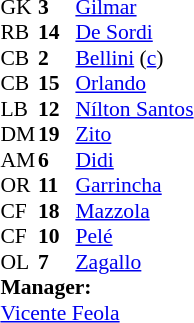<table style="font-size:90%; margin:0.2em auto;" cellspacing="0" cellpadding="0">
<tr>
<th width="25"></th>
<th width="25"></th>
</tr>
<tr>
<td>GK</td>
<td><strong>3</strong></td>
<td><a href='#'>Gilmar</a></td>
</tr>
<tr>
<td>RB</td>
<td><strong>14</strong></td>
<td><a href='#'>De Sordi</a></td>
</tr>
<tr>
<td>CB</td>
<td><strong>2</strong></td>
<td><a href='#'>Bellini</a> (<a href='#'>c</a>)</td>
</tr>
<tr>
<td>CB</td>
<td><strong>15</strong></td>
<td><a href='#'>Orlando</a></td>
</tr>
<tr>
<td>LB</td>
<td><strong>12</strong></td>
<td><a href='#'>Nílton Santos</a></td>
</tr>
<tr>
<td>DM</td>
<td><strong>19</strong></td>
<td><a href='#'>Zito</a></td>
</tr>
<tr>
<td>AM</td>
<td><strong>6</strong></td>
<td><a href='#'>Didi</a></td>
</tr>
<tr>
<td>OR</td>
<td><strong>11</strong></td>
<td><a href='#'>Garrincha</a></td>
</tr>
<tr>
<td>CF</td>
<td><strong>18</strong></td>
<td><a href='#'>Mazzola</a></td>
</tr>
<tr>
<td>CF</td>
<td><strong>10</strong></td>
<td><a href='#'>Pelé</a></td>
</tr>
<tr>
<td>OL</td>
<td><strong>7</strong></td>
<td><a href='#'>Zagallo</a></td>
</tr>
<tr>
<td colspan=3><strong>Manager:</strong></td>
</tr>
<tr>
<td colspan=4><a href='#'>Vicente Feola</a></td>
</tr>
</table>
